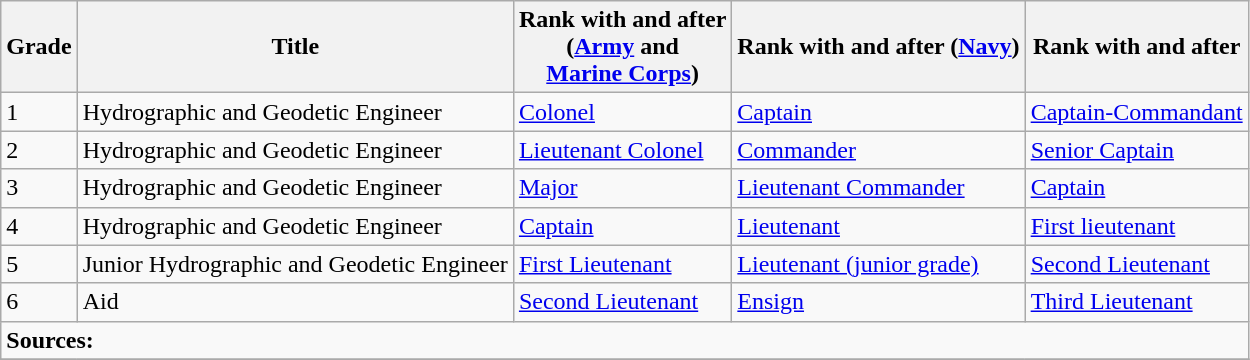<table class="wikitable">
<tr>
<th>Grade</th>
<th>Title</th>
<th>Rank with and after<br>(<a href='#'>Army</a> and<br><a href='#'>Marine Corps</a>)</th>
<th>Rank with and after (<a href='#'>Navy</a>)</th>
<th>Rank with and after </th>
</tr>
<tr>
<td>1</td>
<td>Hydrographic and Geodetic Engineer</td>
<td><a href='#'>Colonel</a></td>
<td><a href='#'>Captain</a></td>
<td><a href='#'>Captain-Commandant</a></td>
</tr>
<tr>
<td>2</td>
<td>Hydrographic and Geodetic Engineer</td>
<td><a href='#'>Lieutenant Colonel</a></td>
<td><a href='#'>Commander</a></td>
<td><a href='#'>Senior Captain</a></td>
</tr>
<tr>
<td>3</td>
<td>Hydrographic and Geodetic Engineer</td>
<td><a href='#'>Major</a></td>
<td><a href='#'>Lieutenant Commander</a></td>
<td><a href='#'>Captain</a></td>
</tr>
<tr>
<td>4</td>
<td>Hydrographic and Geodetic Engineer</td>
<td><a href='#'>Captain</a></td>
<td><a href='#'>Lieutenant</a></td>
<td><a href='#'>First lieutenant</a></td>
</tr>
<tr>
<td>5</td>
<td>Junior Hydrographic and Geodetic Engineer</td>
<td><a href='#'>First Lieutenant</a></td>
<td><a href='#'>Lieutenant (junior grade)</a></td>
<td><a href='#'>Second Lieutenant</a></td>
</tr>
<tr>
<td>6</td>
<td>Aid</td>
<td><a href='#'>Second Lieutenant</a></td>
<td><a href='#'>Ensign</a></td>
<td><a href='#'>Third Lieutenant</a></td>
</tr>
<tr>
<td colspan=5><strong>Sources:</strong></td>
</tr>
<tr>
</tr>
</table>
